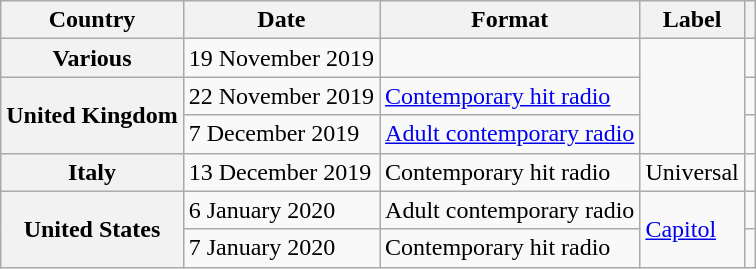<table class="wikitable plainrowheaders">
<tr>
<th>Country</th>
<th>Date</th>
<th>Format</th>
<th>Label</th>
<th></th>
</tr>
<tr>
<th scope="row">Various</th>
<td>19 November 2019</td>
<td></td>
<td rowspan="3"></td>
<td></td>
</tr>
<tr>
<th scope="row" rowspan="2">United Kingdom</th>
<td>22 November 2019</td>
<td><a href='#'>Contemporary hit radio</a></td>
<td></td>
</tr>
<tr>
<td>7 December 2019</td>
<td><a href='#'>Adult contemporary radio</a></td>
<td></td>
</tr>
<tr>
<th scope="row">Italy</th>
<td>13 December 2019</td>
<td>Contemporary hit radio</td>
<td>Universal</td>
<td></td>
</tr>
<tr>
<th scope="row" rowspan="2">United States</th>
<td>6 January 2020</td>
<td>Adult contemporary radio</td>
<td rowspan="2"><a href='#'>Capitol</a></td>
<td></td>
</tr>
<tr>
<td>7 January 2020</td>
<td>Contemporary hit radio</td>
<td></td>
</tr>
</table>
